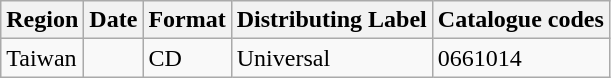<table class="wikitable">
<tr>
<th>Region</th>
<th>Date</th>
<th>Format</th>
<th>Distributing Label</th>
<th>Catalogue codes</th>
</tr>
<tr>
<td>Taiwan</td>
<td></td>
<td>CD</td>
<td>Universal</td>
<td>0661014</td>
</tr>
</table>
